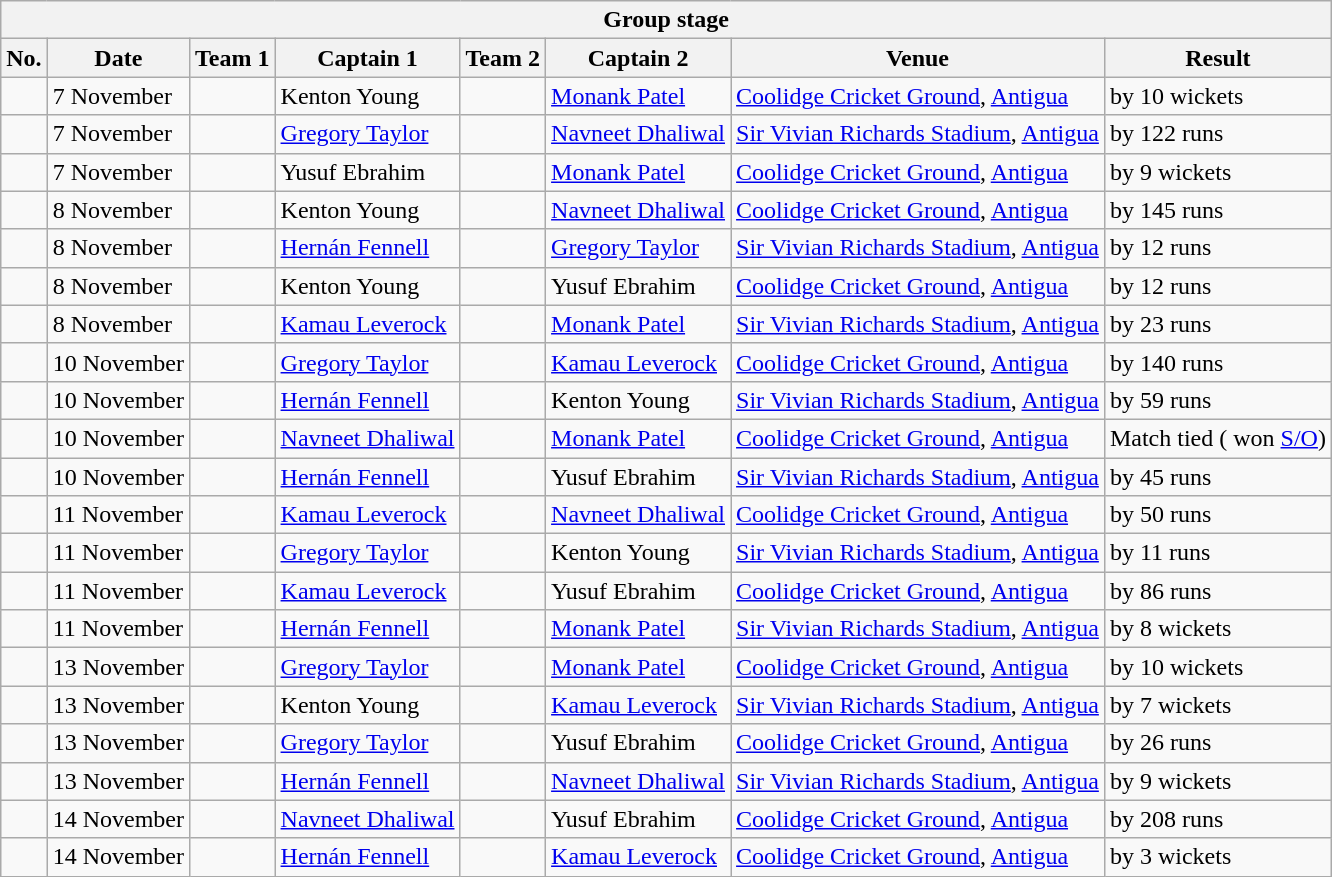<table class="wikitable">
<tr>
<th colspan="9">Group stage</th>
</tr>
<tr>
<th>No.</th>
<th>Date</th>
<th>Team 1</th>
<th>Captain 1</th>
<th>Team 2</th>
<th>Captain 2</th>
<th>Venue</th>
<th>Result</th>
</tr>
<tr>
<td></td>
<td>7 November</td>
<td></td>
<td>Kenton Young</td>
<td></td>
<td><a href='#'>Monank Patel</a></td>
<td><a href='#'>Coolidge Cricket Ground</a>, <a href='#'>Antigua</a></td>
<td> by 10 wickets</td>
</tr>
<tr>
<td></td>
<td>7 November</td>
<td></td>
<td><a href='#'>Gregory Taylor</a></td>
<td></td>
<td><a href='#'>Navneet Dhaliwal</a></td>
<td><a href='#'>Sir Vivian Richards Stadium</a>, <a href='#'>Antigua</a></td>
<td> by 122 runs</td>
</tr>
<tr>
<td></td>
<td>7 November</td>
<td></td>
<td>Yusuf Ebrahim</td>
<td></td>
<td><a href='#'>Monank Patel</a></td>
<td><a href='#'>Coolidge Cricket Ground</a>, <a href='#'>Antigua</a></td>
<td> by 9 wickets</td>
</tr>
<tr>
<td></td>
<td>8 November</td>
<td></td>
<td>Kenton Young</td>
<td></td>
<td><a href='#'>Navneet Dhaliwal</a></td>
<td><a href='#'>Coolidge Cricket Ground</a>, <a href='#'>Antigua</a></td>
<td> by 145 runs</td>
</tr>
<tr>
<td></td>
<td>8 November</td>
<td></td>
<td><a href='#'>Hernán Fennell</a></td>
<td></td>
<td><a href='#'>Gregory Taylor</a></td>
<td><a href='#'>Sir Vivian Richards Stadium</a>, <a href='#'>Antigua</a></td>
<td> by 12 runs</td>
</tr>
<tr>
<td></td>
<td>8 November</td>
<td></td>
<td>Kenton Young</td>
<td></td>
<td>Yusuf Ebrahim</td>
<td><a href='#'>Coolidge Cricket Ground</a>, <a href='#'>Antigua</a></td>
<td> by 12 runs</td>
</tr>
<tr>
<td></td>
<td>8 November</td>
<td></td>
<td><a href='#'>Kamau Leverock</a></td>
<td></td>
<td><a href='#'>Monank Patel</a></td>
<td><a href='#'>Sir Vivian Richards Stadium</a>, <a href='#'>Antigua</a></td>
<td> by 23 runs</td>
</tr>
<tr>
<td></td>
<td>10 November</td>
<td></td>
<td><a href='#'>Gregory Taylor</a></td>
<td></td>
<td><a href='#'>Kamau Leverock</a></td>
<td><a href='#'>Coolidge Cricket Ground</a>, <a href='#'>Antigua</a></td>
<td> by 140 runs</td>
</tr>
<tr>
<td></td>
<td>10 November</td>
<td></td>
<td><a href='#'>Hernán Fennell</a></td>
<td></td>
<td>Kenton Young</td>
<td><a href='#'>Sir Vivian Richards Stadium</a>, <a href='#'>Antigua</a></td>
<td> by 59 runs</td>
</tr>
<tr>
<td></td>
<td>10 November</td>
<td></td>
<td><a href='#'>Navneet Dhaliwal</a></td>
<td></td>
<td><a href='#'>Monank Patel</a></td>
<td><a href='#'>Coolidge Cricket Ground</a>, <a href='#'>Antigua</a></td>
<td>Match tied ( won <a href='#'>S/O</a>)</td>
</tr>
<tr>
<td></td>
<td>10 November</td>
<td></td>
<td><a href='#'>Hernán Fennell</a></td>
<td></td>
<td>Yusuf Ebrahim</td>
<td><a href='#'>Sir Vivian Richards Stadium</a>, <a href='#'>Antigua</a></td>
<td> by 45 runs</td>
</tr>
<tr>
<td></td>
<td>11 November</td>
<td></td>
<td><a href='#'>Kamau Leverock</a></td>
<td></td>
<td><a href='#'>Navneet Dhaliwal</a></td>
<td><a href='#'>Coolidge Cricket Ground</a>, <a href='#'>Antigua</a></td>
<td> by 50 runs</td>
</tr>
<tr>
<td></td>
<td>11 November</td>
<td></td>
<td><a href='#'>Gregory Taylor</a></td>
<td></td>
<td>Kenton Young</td>
<td><a href='#'>Sir Vivian Richards Stadium</a>, <a href='#'>Antigua</a></td>
<td> by 11 runs</td>
</tr>
<tr>
<td></td>
<td>11 November</td>
<td></td>
<td><a href='#'>Kamau Leverock</a></td>
<td></td>
<td>Yusuf Ebrahim</td>
<td><a href='#'>Coolidge Cricket Ground</a>, <a href='#'>Antigua</a></td>
<td> by 86 runs</td>
</tr>
<tr>
<td></td>
<td>11 November</td>
<td></td>
<td><a href='#'>Hernán Fennell</a></td>
<td></td>
<td><a href='#'>Monank Patel</a></td>
<td><a href='#'>Sir Vivian Richards Stadium</a>, <a href='#'>Antigua</a></td>
<td> by 8 wickets</td>
</tr>
<tr>
<td></td>
<td>13 November</td>
<td></td>
<td><a href='#'>Gregory Taylor</a></td>
<td></td>
<td><a href='#'>Monank Patel</a></td>
<td><a href='#'>Coolidge Cricket Ground</a>, <a href='#'>Antigua</a></td>
<td> by 10 wickets</td>
</tr>
<tr>
<td></td>
<td>13 November</td>
<td></td>
<td>Kenton Young</td>
<td></td>
<td><a href='#'>Kamau Leverock</a></td>
<td><a href='#'>Sir Vivian Richards Stadium</a>, <a href='#'>Antigua</a></td>
<td> by 7 wickets</td>
</tr>
<tr>
<td></td>
<td>13 November</td>
<td></td>
<td><a href='#'>Gregory Taylor</a></td>
<td></td>
<td>Yusuf Ebrahim</td>
<td><a href='#'>Coolidge Cricket Ground</a>, <a href='#'>Antigua</a></td>
<td> by 26 runs</td>
</tr>
<tr>
<td></td>
<td>13 November</td>
<td></td>
<td><a href='#'>Hernán Fennell</a></td>
<td></td>
<td><a href='#'>Navneet Dhaliwal</a></td>
<td><a href='#'>Sir Vivian Richards Stadium</a>, <a href='#'>Antigua</a></td>
<td> by 9 wickets</td>
</tr>
<tr>
<td></td>
<td>14 November</td>
<td></td>
<td><a href='#'>Navneet Dhaliwal</a></td>
<td></td>
<td>Yusuf Ebrahim</td>
<td><a href='#'>Coolidge Cricket Ground</a>, <a href='#'>Antigua</a></td>
<td> by 208 runs</td>
</tr>
<tr>
<td></td>
<td>14 November</td>
<td></td>
<td><a href='#'>Hernán Fennell</a></td>
<td></td>
<td><a href='#'>Kamau Leverock</a></td>
<td><a href='#'>Coolidge Cricket Ground</a>, <a href='#'>Antigua</a></td>
<td> by 3 wickets</td>
</tr>
</table>
